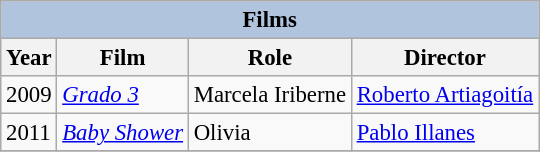<table class="wikitable" style="font-size: 95%;">
<tr>
<th colspan="4" style="background: LightSteelBlue;">Films</th>
</tr>
<tr>
<th>Year</th>
<th>Film</th>
<th>Role</th>
<th>Director</th>
</tr>
<tr>
<td>2009</td>
<td><em><a href='#'>Grado 3</a></em></td>
<td>Marcela Iriberne</td>
<td><a href='#'>Roberto Artiagoitía</a></td>
</tr>
<tr>
<td>2011</td>
<td><em><a href='#'>Baby Shower</a></em></td>
<td>Olivia</td>
<td><a href='#'>Pablo Illanes</a></td>
</tr>
<tr>
</tr>
</table>
